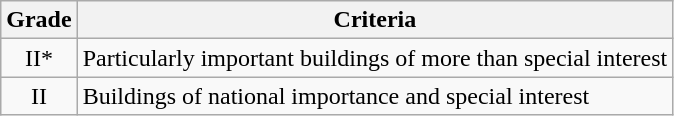<table class="wikitable">
<tr>
<th>Grade</th>
<th>Criteria</th>
</tr>
<tr>
<td align="center" >II*</td>
<td>Particularly important buildings of more than special interest</td>
</tr>
<tr>
<td align="center" >II</td>
<td>Buildings of national importance and special interest</td>
</tr>
</table>
